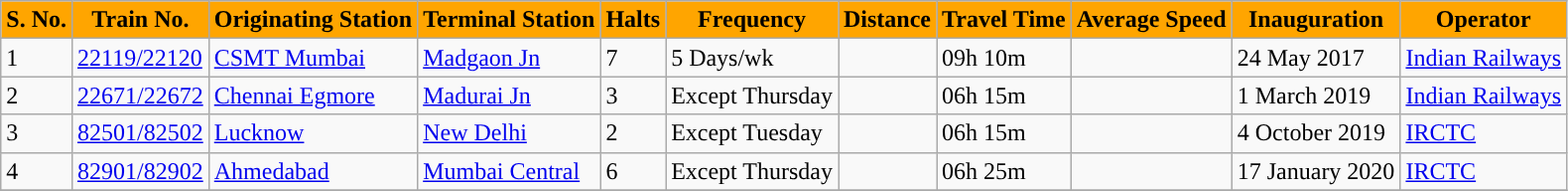<table class="wikitable sortable">
<tr>
<th style="color: black; background-color: orange">S. No.</th>
<th style="color: black; background-color: orange">Train No.</th>
<th style="color: black; background-color: orange">Originating Station</th>
<th style="color: black; background-color: orange">Terminal Station</th>
<th style="color: black; background-color: orange">Halts</th>
<th style="color: black; background-color: orange">Frequency</th>
<th style="color: black; background-color: orange">Distance</th>
<th style="color: black; background-color: orange">Travel Time</th>
<th style="color: black; background-color: orange">Average Speed</th>
<th style="color: black; background-color: orange">Inauguration</th>
<th style="color: black; background-color: orange">Operator</th>
</tr>
<tr>
<td>1</td>
<td><a href='#'>22119/22120</a></td>
<td><a href='#'>CSMT Mumbai</a></td>
<td><a href='#'>Madgaon Jn</a></td>
<td>7</td>
<td>5 Days/wk</td>
<td></td>
<td>09h 10m</td>
<td></td>
<td>24 May 2017</td>
<td><a href='#'>Indian Railways</a></td>
</tr>
<tr>
<td>2</td>
<td><a href='#'> 22671/22672</a></td>
<td><a href='#'>Chennai Egmore</a></td>
<td><a href='#'>Madurai Jn</a></td>
<td>3</td>
<td>Except Thursday</td>
<td></td>
<td>06h 15m</td>
<td></td>
<td>1 March 2019</td>
<td><a href='#'>Indian Railways</a></td>
</tr>
<tr>
<td>3</td>
<td><a href='#'>82501/82502</a></td>
<td><a href='#'>Lucknow</a></td>
<td><a href='#'>New Delhi</a></td>
<td>2</td>
<td>Except Tuesday</td>
<td></td>
<td>06h 15m</td>
<td></td>
<td>4 October 2019</td>
<td><a href='#'>IRCTC</a></td>
</tr>
<tr>
<td>4</td>
<td><a href='#'> 82901/82902</a></td>
<td><a href='#'>Ahmedabad</a></td>
<td><a href='#'>Mumbai Central</a></td>
<td>6</td>
<td>Except Thursday</td>
<td></td>
<td>06h 25m</td>
<td></td>
<td>17 January 2020</td>
<td><a href='#'>IRCTC</a></td>
</tr>
<tr>
</tr>
</table>
